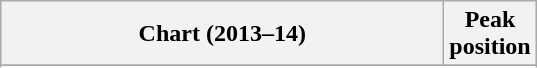<table class="wikitable plainrowheaders sortable" style="text-align:center;">
<tr>
<th style="width:18em;">Chart (2013–14)</th>
<th>Peak<br>position</th>
</tr>
<tr>
</tr>
<tr>
</tr>
<tr>
</tr>
</table>
